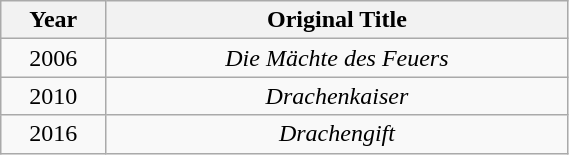<table class="wikitable"  style="text-align:center; width:30%;">
<tr>
<th style="text-align:center; width:10%;">Year</th>
<th style="text-align:center; width:45%;">Original Title</th>
</tr>
<tr>
<td>2006</td>
<td><em>Die Mächte des Feuers</em></td>
</tr>
<tr>
<td>2010</td>
<td><em>Drachenkaiser</em></td>
</tr>
<tr>
<td>2016</td>
<td><em>Drachengift</em></td>
</tr>
</table>
